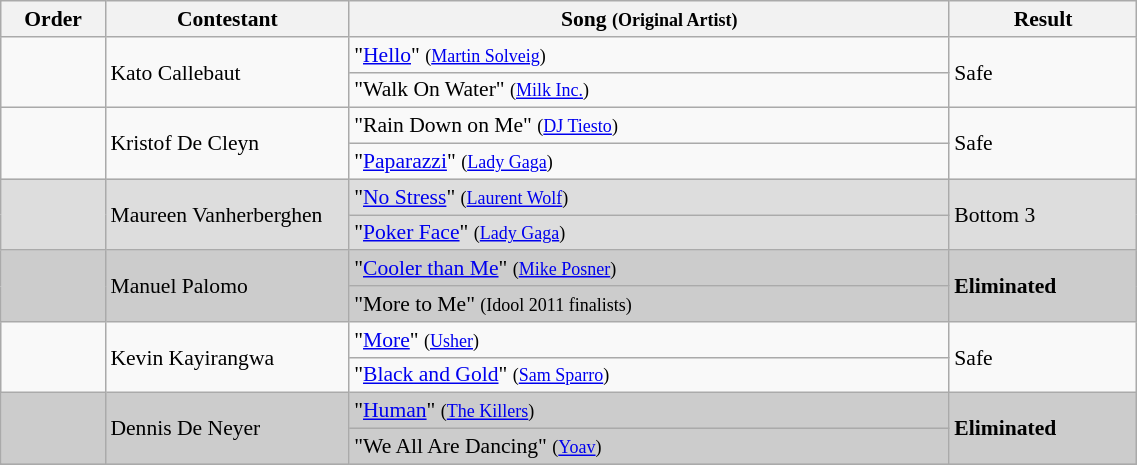<table class="wikitable" style="font-size:90%; width:60%; text-align: left;">
<tr>
<th width="05%">Order</th>
<th width="13%">Contestant</th>
<th width="32%">Song <small>(Original Artist)</small></th>
<th width="10%">Result</th>
</tr>
<tr>
<td rowspan="2"></td>
<td rowspan="2">Kato Callebaut</td>
<td>"<a href='#'>Hello</a>" <small>(<a href='#'>Martin Solveig</a>)</small></td>
<td rowspan="2">Safe</td>
</tr>
<tr>
<td>"Walk On Water" <small>(<a href='#'>Milk Inc.</a>)</small></td>
</tr>
<tr>
<td rowspan="2"></td>
<td rowspan="2">Kristof De Cleyn</td>
<td>"Rain Down on Me" <small>(<a href='#'>DJ Tiesto</a>)</small></td>
<td rowspan="2">Safe</td>
</tr>
<tr>
<td>"<a href='#'>Paparazzi</a>" <small>(<a href='#'>Lady Gaga</a>)</small></td>
</tr>
<tr>
<td bgcolor="DDDDDD" rowspan="2"></td>
<td bgcolor="DDDDDD" rowspan="2">Maureen Vanherberghen</td>
<td bgcolor="DDDDDD">"<a href='#'>No Stress</a>" <small>(<a href='#'>Laurent Wolf</a>)</small></td>
<td bgcolor="DDDDDD" rowspan="2">Bottom 3</td>
</tr>
<tr>
<td bgcolor="DDDDDD">"<a href='#'>Poker Face</a>" <small>(<a href='#'>Lady Gaga</a>)</small></td>
</tr>
<tr>
<td bgcolor="CCCCCC" rowspan="2"></td>
<td bgcolor="CCCCCC" rowspan="2">Manuel Palomo</td>
<td bgcolor="CCCCCC">"<a href='#'>Cooler than Me</a>" <small>(<a href='#'>Mike Posner</a>)</small></td>
<td bgcolor="CCCCCC" rowspan="2"><strong>Eliminated</strong></td>
</tr>
<tr>
<td bgcolor="CCCCCC">"More to Me" <small>(Idool 2011 finalists)</small></td>
</tr>
<tr>
<td rowspan="2"></td>
<td rowspan="2">Kevin Kayirangwa</td>
<td>"<a href='#'>More</a>" <small>(<a href='#'>Usher</a>)</small></td>
<td rowspan="2">Safe</td>
</tr>
<tr>
<td>"<a href='#'>Black and Gold</a>" <small>(<a href='#'>Sam Sparro</a>)</small></td>
</tr>
<tr>
<td bgcolor="CCCCCC" rowspan="2"></td>
<td bgcolor="CCCCCC" rowspan="2">Dennis De Neyer</td>
<td bgcolor="CCCCCC">"<a href='#'>Human</a>" <small>(<a href='#'>The Killers</a>)</small></td>
<td bgcolor="CCCCCC" rowspan="2"><strong>Eliminated</strong></td>
</tr>
<tr>
<td bgcolor="CCCCCC">"We All Are Dancing" <small>(<a href='#'>Yoav</a>)</small></td>
</tr>
<tr>
</tr>
</table>
